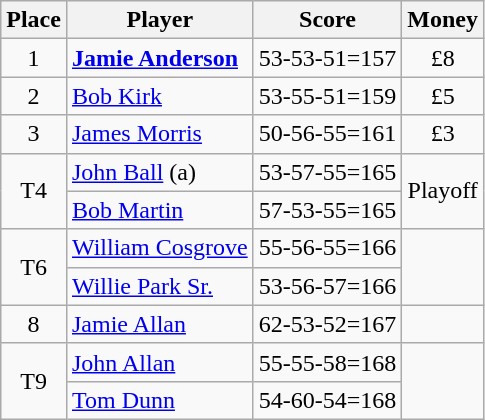<table class=wikitable>
<tr>
<th>Place</th>
<th>Player</th>
<th>Score</th>
<th>Money</th>
</tr>
<tr>
<td align=center>1</td>
<td> <strong><a href='#'>Jamie Anderson</a></strong></td>
<td>53-53-51=157</td>
<td align=center>£8</td>
</tr>
<tr>
<td align=center>2</td>
<td> <a href='#'>Bob Kirk</a></td>
<td>53-55-51=159</td>
<td align=center>£5</td>
</tr>
<tr>
<td align=center>3</td>
<td> <a href='#'>James Morris</a></td>
<td>50-56-55=161</td>
<td align=center>£3</td>
</tr>
<tr>
<td rowspan=2 align=center>T4</td>
<td> <a href='#'>John Ball</a> (a)</td>
<td>53-57-55=165</td>
<td rowspan=2 align=center>Playoff</td>
</tr>
<tr>
<td> <a href='#'>Bob Martin</a></td>
<td>57-53-55=165</td>
</tr>
<tr>
<td rowspan=2 align=center>T6</td>
<td> <a href='#'>William Cosgrove</a></td>
<td>55-56-55=166</td>
<td rowspan=2 align=center></td>
</tr>
<tr>
<td> <a href='#'>Willie Park Sr.</a></td>
<td>53-56-57=166</td>
</tr>
<tr>
<td align=center>8</td>
<td> <a href='#'>Jamie Allan</a></td>
<td>62-53-52=167</td>
<td></td>
</tr>
<tr>
<td rowspan=2 align=center>T9</td>
<td> <a href='#'>John Allan</a></td>
<td>55-55-58=168</td>
<td rowspan=2 align=center></td>
</tr>
<tr>
<td> <a href='#'>Tom Dunn</a></td>
<td>54-60-54=168</td>
</tr>
</table>
